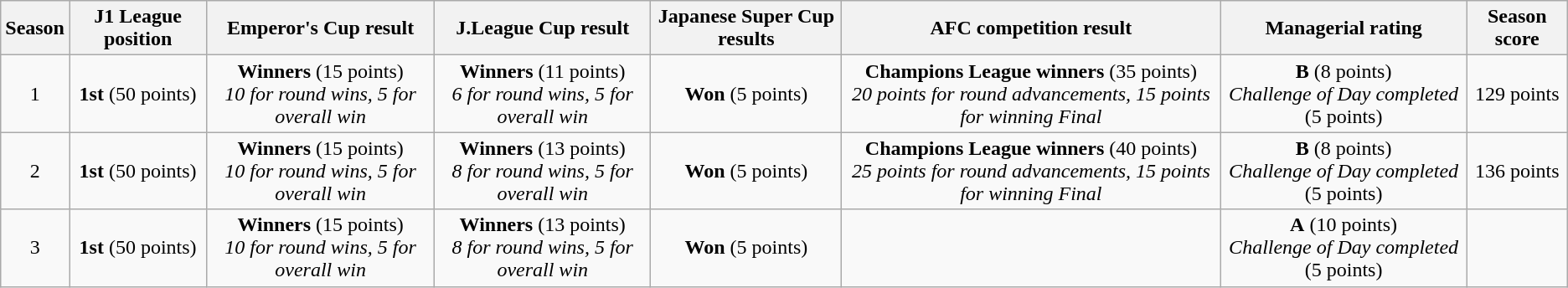<table class="wikitable" style="text-align:center">
<tr>
<th>Season</th>
<th>J1 League position</th>
<th>Emperor's Cup result</th>
<th>J.League Cup result</th>
<th><strong>Japanese Super Cup results</strong></th>
<th>AFC competition result</th>
<th>Managerial rating</th>
<th>Season score</th>
</tr>
<tr>
<td>1</td>
<td><strong>1st</strong> (50 points)</td>
<td><strong>Winners</strong> (15 points)<br><em>10 for round wins, 5 for overall win</em></td>
<td><strong>Winners</strong> (11 points)<br><em>6 for round wins, 5 for overall win</em></td>
<td><strong>Won</strong> (5 points)</td>
<td><strong>Champions League winners</strong> (35 points)<br><em>20 points for round advancements, 15 points for winning Final</em></td>
<td><strong>B</strong> (8 points)<br><em>Challenge of Day completed</em> (5 points)</td>
<td>129 points</td>
</tr>
<tr>
<td>2</td>
<td><strong>1st</strong> (50 points)</td>
<td><strong>Winners</strong> (15 points)<br><em>10 for round wins, 5 for overall win</em></td>
<td><strong>Winners</strong> (13 points)<br><em>8 for round wins, 5 for overall win</em></td>
<td><strong>Won</strong> (5 points)</td>
<td><strong>Champions League winners</strong> (40 points)<br><em>25 points for round advancements, 15 points for winning Final</em></td>
<td><strong>B</strong> (8 points)<br><em>Challenge of Day completed</em> (5 points)</td>
<td>136 points</td>
</tr>
<tr>
<td>3</td>
<td><strong>1st</strong> (50 points)</td>
<td><strong>Winners</strong> (15 points)<br><em>10 for round wins, 5 for overall win</em></td>
<td><strong>Winners</strong> (13 points)<br><em>8 for round wins, 5 for overall win</em></td>
<td><strong>Won</strong> (5 points)</td>
<td></td>
<td><strong>A</strong> (10 points)<br><em>Challenge of Day completed</em> (5 points)</td>
</tr>
</table>
